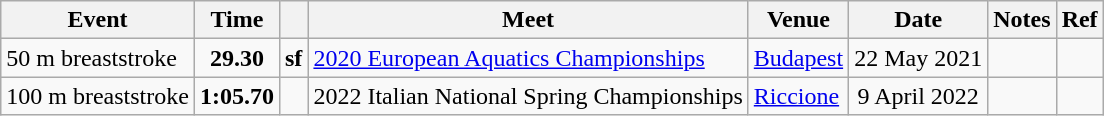<table class="wikitable" style="font-size:100%; text-align:left;">
<tr>
<th>Event</th>
<th>Time</th>
<th></th>
<th>Meet</th>
<th>Venue</th>
<th>Date</th>
<th>Notes</th>
<th>Ref</th>
</tr>
<tr>
<td>50 m breaststroke</td>
<td align=center><strong>29.30</strong></td>
<td><strong>sf</strong></td>
<td><a href='#'>2020 European Aquatics Championships</a></td>
<td> <a href='#'>Budapest</a></td>
<td align=center>22 May 2021</td>
<td>     </td>
<td></td>
</tr>
<tr>
<td>100 m breaststroke</td>
<td align=center><strong>1:05.70</strong></td>
<td></td>
<td>2022 Italian National Spring Championships</td>
<td> <a href='#'>Riccione</a></td>
<td align=center>9 April 2022</td>
<td></td>
<td></td>
</tr>
</table>
